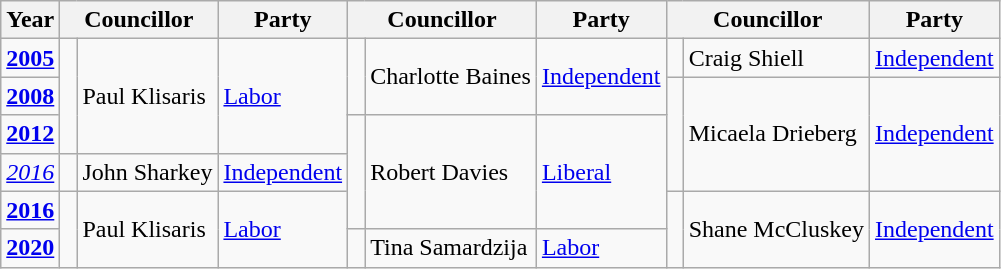<table class="wikitable">
<tr>
<th>Year</th>
<th colspan="2">Councillor</th>
<th>Party</th>
<th colspan="2">Councillor</th>
<th>Party</th>
<th colspan="2">Councillor</th>
<th>Party</th>
</tr>
<tr>
<td><strong><a href='#'>2005</a></strong></td>
<td rowspan="3" width="1px" > </td>
<td rowspan="3">Paul Klisaris</td>
<td rowspan="3"><a href='#'>Labor</a></td>
<td rowspan="2" width="1px" > </td>
<td rowspan="2">Charlotte Baines</td>
<td rowspan="2"><a href='#'>Independent</a></td>
<td rowspan="1" width="1px" > </td>
<td rowspan="1">Craig Shiell</td>
<td rowspan="1"><a href='#'>Independent</a></td>
</tr>
<tr>
<td><strong><a href='#'>2008</a></strong></td>
<td rowspan="3" width="1px" > </td>
<td rowspan="3">Micaela Drieberg</td>
<td rowspan="3"><a href='#'>Independent</a></td>
</tr>
<tr>
<td><strong><a href='#'>2012</a></strong></td>
<td rowspan="3" width="1px" > </td>
<td rowspan="3">Robert Davies</td>
<td rowspan="3"><a href='#'>Liberal</a></td>
</tr>
<tr>
<td><em><a href='#'>2016</a></em></td>
<td rowspan="1" width="1px" > </td>
<td rowspan="1">John Sharkey</td>
<td rowspan="1"><a href='#'>Independent</a></td>
</tr>
<tr>
<td><strong><a href='#'>2016</a></strong></td>
<td rowspan="3" width="1px" > </td>
<td rowspan="3">Paul Klisaris</td>
<td rowspan="3"><a href='#'>Labor</a></td>
<td rowspan="2" width="1px" > </td>
<td rowspan="2">Shane McCluskey</td>
<td rowspan="2"><a href='#'>Independent</a></td>
</tr>
<tr>
<td><strong><a href='#'>2020</a></strong></td>
<td rowspan="3" width="1px" > </td>
<td rowspan="3">Tina Samardzija</td>
<td rowspan="3"><a href='#'>Labor</a></td>
</tr>
</table>
